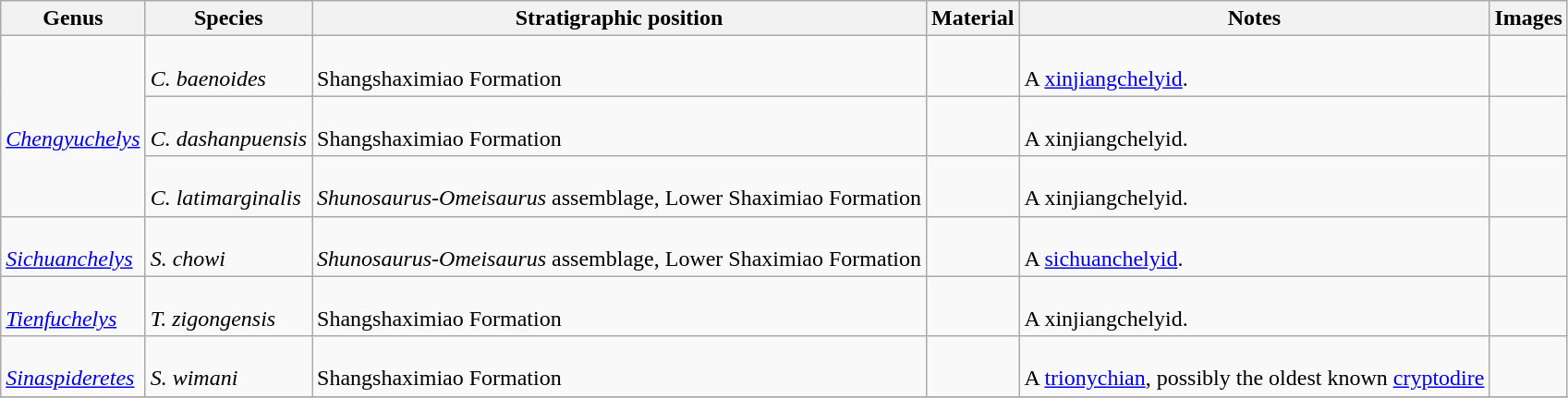<table class = "wikitable">
<tr>
<th>Genus</th>
<th>Species</th>
<th>Stratigraphic position</th>
<th>Material</th>
<th>Notes</th>
<th>Images</th>
</tr>
<tr>
<td rowspan="3"><br><em><a href='#'>Chengyuchelys</a></em></td>
<td><br><em>C. baenoides</em></td>
<td><br>Shangshaximiao Formation</td>
<td></td>
<td><br>A <a href='#'>xinjiangchelyid</a>.</td>
<td></td>
</tr>
<tr>
<td><br><em>C. dashanpuensis</em></td>
<td><br>Shangshaximiao Formation</td>
<td></td>
<td><br>A xinjiangchelyid.</td>
<td></td>
</tr>
<tr>
<td><br><em>C. latimarginalis</em></td>
<td><br><em>Shunosaurus</em>-<em>Omeisaurus</em> assemblage, Lower Shaximiao Formation</td>
<td></td>
<td><br>A xinjiangchelyid.</td>
<td></td>
</tr>
<tr>
<td><br><em><a href='#'>Sichuanchelys</a></em></td>
<td><br><em>S. chowi</em></td>
<td><br><em>Shunosaurus</em>-<em>Omeisaurus</em> assemblage, Lower Shaximiao Formation</td>
<td></td>
<td><br>A <a href='#'>sichuanchelyid</a>.</td>
<td></td>
</tr>
<tr>
<td><br><em><a href='#'>Tienfuchelys</a></em></td>
<td><br><em>T. zigongensis</em></td>
<td><br>Shangshaximiao Formation</td>
<td></td>
<td><br>A xinjiangchelyid.</td>
<td></td>
</tr>
<tr>
<td><br><em><a href='#'>Sinaspideretes</a></em></td>
<td><br><em>S. wimani</em></td>
<td><br>Shangshaximiao Formation</td>
<td></td>
<td><br>A <a href='#'>trionychian</a>, possibly the oldest known <a href='#'>cryptodire</a></td>
<td></td>
</tr>
<tr>
</tr>
</table>
